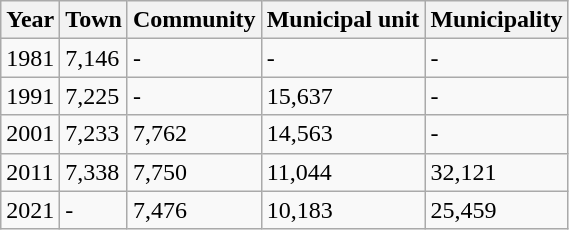<table class=wikitable>
<tr>
<th>Year</th>
<th>Town</th>
<th>Community</th>
<th>Municipal unit</th>
<th>Municipality</th>
</tr>
<tr>
<td>1981</td>
<td>7,146</td>
<td>-</td>
<td>-</td>
<td>-</td>
</tr>
<tr>
<td>1991</td>
<td>7,225</td>
<td>-</td>
<td>15,637</td>
<td>-</td>
</tr>
<tr>
<td>2001</td>
<td>7,233</td>
<td>7,762</td>
<td>14,563</td>
<td>-</td>
</tr>
<tr>
<td>2011</td>
<td>7,338</td>
<td>7,750</td>
<td>11,044</td>
<td>32,121</td>
</tr>
<tr>
<td>2021</td>
<td>-</td>
<td>7,476</td>
<td>10,183</td>
<td>25,459</td>
</tr>
</table>
